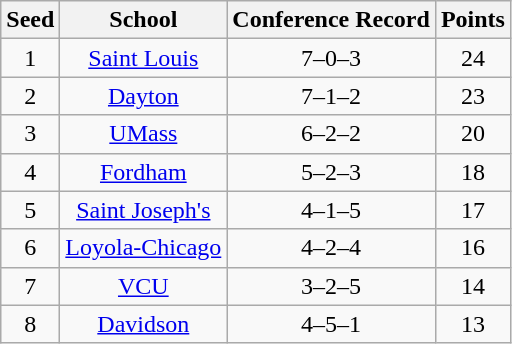<table class="wikitable" style="text-align:center">
<tr>
<th>Seed</th>
<th>School</th>
<th>Conference Record</th>
<th>Points</th>
</tr>
<tr>
<td>1</td>
<td><a href='#'>Saint Louis</a></td>
<td>7–0–3</td>
<td>24</td>
</tr>
<tr>
<td>2</td>
<td><a href='#'>Dayton</a></td>
<td>7–1–2</td>
<td>23</td>
</tr>
<tr>
<td>3</td>
<td><a href='#'>UMass</a></td>
<td>6–2–2</td>
<td>20</td>
</tr>
<tr>
<td>4</td>
<td><a href='#'>Fordham</a></td>
<td>5–2–3</td>
<td>18</td>
</tr>
<tr>
<td>5</td>
<td><a href='#'>Saint Joseph's</a></td>
<td>4–1–5</td>
<td>17</td>
</tr>
<tr>
<td>6</td>
<td><a href='#'>Loyola-Chicago</a></td>
<td>4–2–4</td>
<td>16</td>
</tr>
<tr>
<td>7</td>
<td><a href='#'>VCU</a></td>
<td>3–2–5</td>
<td>14</td>
</tr>
<tr>
<td>8</td>
<td><a href='#'>Davidson</a></td>
<td>4–5–1</td>
<td>13</td>
</tr>
</table>
